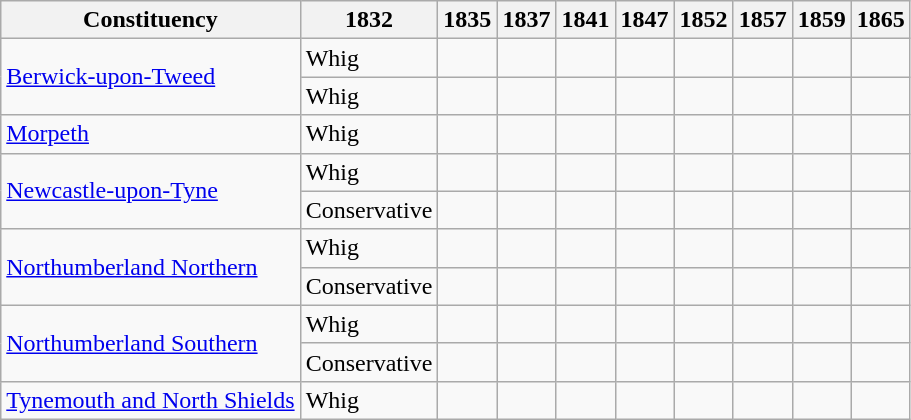<table class=wikitable sortable>
<tr>
<th>Constituency</th>
<th>1832</th>
<th>1835</th>
<th>1837</th>
<th>1841</th>
<th>1847</th>
<th>1852</th>
<th>1857</th>
<th>1859</th>
<th>1865</th>
</tr>
<tr>
<td rowspan=2><a href='#'>Berwick-upon-Tweed</a></td>
<td bgcolor=>Whig</td>
<td></td>
<td></td>
<td></td>
<td></td>
<td></td>
<td></td>
<td></td>
<td></td>
</tr>
<tr>
<td bgcolor=>Whig</td>
<td></td>
<td></td>
<td></td>
<td></td>
<td></td>
<td></td>
<td></td>
<td></td>
</tr>
<tr>
<td><a href='#'>Morpeth</a></td>
<td bgcolor=>Whig</td>
<td></td>
<td></td>
<td></td>
<td></td>
<td></td>
<td></td>
<td></td>
<td></td>
</tr>
<tr>
<td rowspan=2><a href='#'>Newcastle-upon-Tyne</a></td>
<td bgcolor=>Whig</td>
<td></td>
<td></td>
<td></td>
<td></td>
<td></td>
<td></td>
<td></td>
<td></td>
</tr>
<tr>
<td bgcolor=>Conservative</td>
<td></td>
<td></td>
<td></td>
<td></td>
<td></td>
<td></td>
<td></td>
<td></td>
</tr>
<tr>
<td rowspan=2><a href='#'>Northumberland Northern</a></td>
<td bgcolor=>Whig</td>
<td></td>
<td></td>
<td></td>
<td></td>
<td></td>
<td></td>
<td></td>
<td></td>
</tr>
<tr>
<td bgcolor=>Conservative</td>
<td></td>
<td></td>
<td></td>
<td></td>
<td></td>
<td></td>
<td></td>
<td></td>
</tr>
<tr>
<td rowspan=2><a href='#'>Northumberland Southern</a></td>
<td bgcolor=>Whig</td>
<td></td>
<td></td>
<td></td>
<td></td>
<td></td>
<td></td>
<td></td>
<td></td>
</tr>
<tr>
<td bgcolor=>Conservative</td>
<td></td>
<td></td>
<td></td>
<td></td>
<td></td>
<td></td>
<td></td>
<td></td>
</tr>
<tr>
<td><a href='#'>Tynemouth and North Shields</a></td>
<td bgcolor=>Whig</td>
<td></td>
<td></td>
<td></td>
<td></td>
<td></td>
<td></td>
<td></td>
<td></td>
</tr>
</table>
